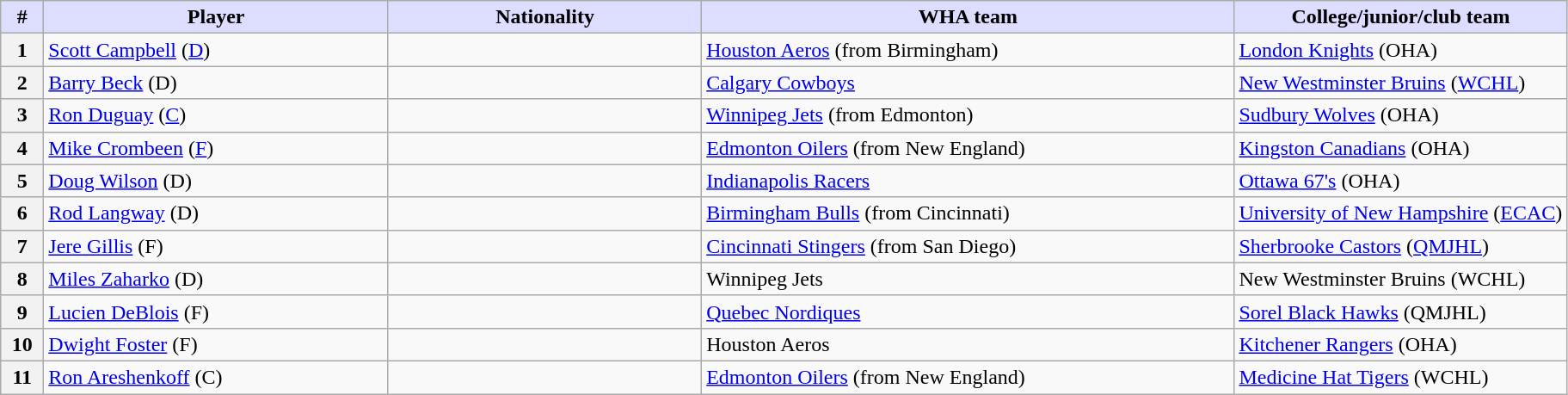<table class="wikitable">
<tr>
<th style="background:#ddf; width:2.75%;">#</th>
<th style="background:#ddf; width:22.0%;">Player</th>
<th style="background:#ddf; width:20.0%;">Nationality</th>
<th style="background:#ddf; width:34.0%;">WHA team</th>
<th style="background:#ddf; width:100.0%;">College/junior/club team</th>
</tr>
<tr>
<th>1</th>
<td><a href='#'>Scott Campbell</a> (<a href='#'>D</a>)</td>
<td></td>
<td><a href='#'>Houston Aeros</a> (from Birmingham)</td>
<td><a href='#'>London Knights</a> (OHA)</td>
</tr>
<tr>
<th>2</th>
<td><a href='#'>Barry Beck</a> (D)</td>
<td></td>
<td><a href='#'>Calgary Cowboys</a></td>
<td><a href='#'>New Westminster Bruins</a> (<a href='#'>WCHL</a>)</td>
</tr>
<tr>
<th>3</th>
<td><a href='#'>Ron Duguay</a> (<a href='#'>C</a>)</td>
<td></td>
<td><a href='#'>Winnipeg Jets</a> (from Edmonton)</td>
<td><a href='#'>Sudbury Wolves</a> (OHA)</td>
</tr>
<tr>
<th>4</th>
<td><a href='#'>Mike Crombeen</a> (<a href='#'>F</a>)</td>
<td></td>
<td><a href='#'>Edmonton Oilers</a> (from New England)</td>
<td><a href='#'>Kingston Canadians</a> (OHA)</td>
</tr>
<tr>
<th>5</th>
<td><a href='#'>Doug Wilson</a> (D)</td>
<td></td>
<td><a href='#'>Indianapolis Racers</a></td>
<td><a href='#'>Ottawa 67's</a> (OHA)</td>
</tr>
<tr>
<th>6</th>
<td><a href='#'>Rod Langway</a> (D)</td>
<td></td>
<td><a href='#'>Birmingham Bulls</a> (from Cincinnati)</td>
<td><a href='#'>University of New Hampshire</a> (<a href='#'>ECAC</a>)</td>
</tr>
<tr>
<th>7</th>
<td><a href='#'>Jere Gillis</a> (F)</td>
<td></td>
<td><a href='#'>Cincinnati Stingers</a> (from San Diego)</td>
<td><a href='#'>Sherbrooke Castors</a> (<a href='#'>QMJHL</a>)</td>
</tr>
<tr>
<th>8</th>
<td><a href='#'>Miles Zaharko</a> (D)</td>
<td></td>
<td>Winnipeg Jets</td>
<td>New Westminster Bruins (WCHL)</td>
</tr>
<tr>
<th>9</th>
<td><a href='#'>Lucien DeBlois</a> (F)</td>
<td></td>
<td><a href='#'>Quebec Nordiques</a></td>
<td><a href='#'>Sorel Black Hawks</a> (QMJHL)</td>
</tr>
<tr>
<th>10</th>
<td><a href='#'>Dwight Foster</a> (F)</td>
<td></td>
<td>Houston Aeros</td>
<td><a href='#'>Kitchener Rangers</a> (OHA)</td>
</tr>
<tr>
<th>11</th>
<td><a href='#'>Ron Areshenkoff</a> (C)</td>
<td></td>
<td><a href='#'>Edmonton Oilers</a> (from New England)</td>
<td><a href='#'>Medicine Hat Tigers</a> (WCHL)</td>
</tr>
</table>
